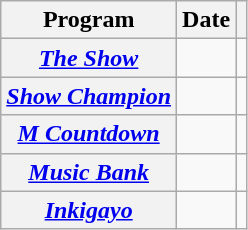<table class="wikitable plainrowheaders sortable">
<tr>
<th scope="col">Program </th>
<th scope="col">Date</th>
<th scope="col" class="unsortable"></th>
</tr>
<tr>
<th scope="row"><a href='#'><em>The Show</em></a></th>
<td></td>
<td style="text-align:center"></td>
</tr>
<tr>
<th scope="row"><em><a href='#'>Show Champion</a></em></th>
<td></td>
<td style="text-align:center"></td>
</tr>
<tr>
<th scope="row"><em><a href='#'>M Countdown</a></em></th>
<td></td>
<td style="text-align:center"></td>
</tr>
<tr>
<th scope="row"><em><a href='#'>Music Bank</a></em></th>
<td></td>
<td style="text-align:center"></td>
</tr>
<tr>
<th scope="row"><em><a href='#'>Inkigayo</a></em></th>
<td></td>
<td style="text-align:center"></td>
</tr>
</table>
